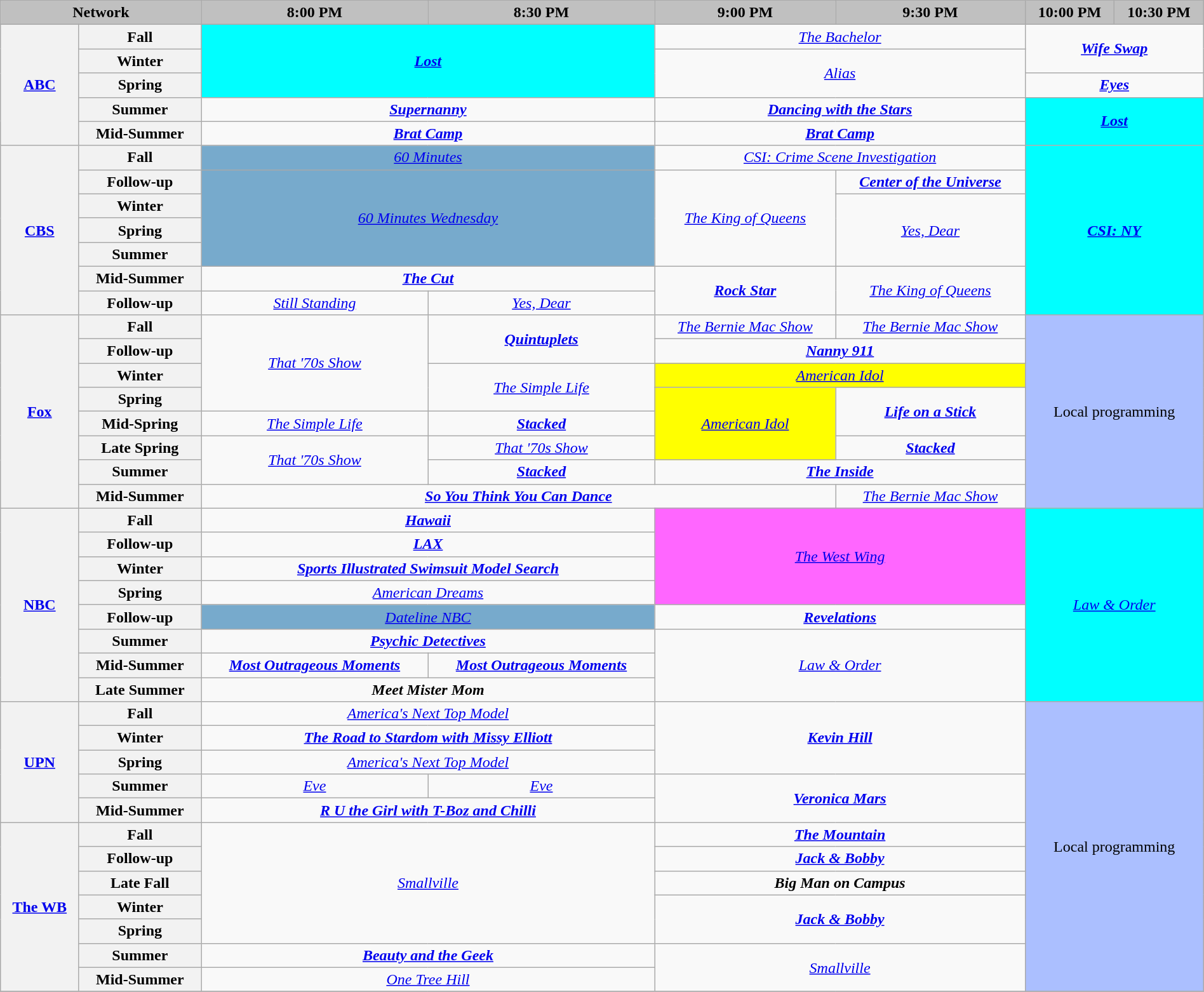<table class="wikitable" style="width:100%;margin-right:0;text-align:center">
<tr>
<th colspan="2" style="background-color:#C0C0C0;text-align:center">Network</th>
<th style="background-color:#C0C0C0;text-align:center">8:00 PM</th>
<th style="background-color:#C0C0C0;text-align:center">8:30 PM</th>
<th style="background-color:#C0C0C0;text-align:center">9:00 PM</th>
<th style="background-color:#C0C0C0;text-align:center">9:30 PM</th>
<th style="background-color:#C0C0C0;text-align:center">10:00 PM</th>
<th style="background-color:#C0C0C0;text-align:center">10:30 PM</th>
</tr>
<tr>
<th rowspan="5"><a href='#'>ABC</a></th>
<th>Fall</th>
<td colspan="2" rowspan="3" style="background-color:#00FFFF;"><strong><em><a href='#'>Lost</a></em></strong> </td>
<td colspan="2"><em><a href='#'>The Bachelor</a></em></td>
<td colspan="2"  rowspan="2"><strong><em><a href='#'>Wife Swap</a></em></strong></td>
</tr>
<tr>
<th>Winter</th>
<td colspan="2" rowspan="2"><em><a href='#'>Alias</a></em></td>
</tr>
<tr>
<th>Spring</th>
<td colspan="2"><strong><em><a href='#'>Eyes</a></em></strong></td>
</tr>
<tr>
<th>Summer</th>
<td colspan="2"><strong><em><a href='#'>Supernanny</a></em></strong></td>
<td colspan="2"><strong><em><a href='#'>Dancing with the Stars</a></em></strong></td>
<td colspan="2" rowspan="2" style="background-color:#00FFFF;"><strong><em><a href='#'>Lost</a></em></strong> </td>
</tr>
<tr>
<th>Mid-Summer</th>
<td colspan="2"><strong><em><a href='#'>Brat Camp</a></em></strong></td>
<td colspan="2"><strong><em><a href='#'>Brat Camp</a></em></strong></td>
</tr>
<tr>
<th rowspan="7"><a href='#'>CBS</a></th>
<th>Fall</th>
<td colspan="2" bgcolor="#77AACC" rowspan="1"><em><a href='#'>60 Minutes</a></em></td>
<td colspan="2"><em><a href='#'>CSI: Crime Scene Investigation</a></em></td>
<td style="background-color:#00FFFF;" colspan="2" rowspan="7"><strong><em><a href='#'>CSI: NY</a></em></strong><br></td>
</tr>
<tr>
<th>Follow-up</th>
<td colspan="2" bgcolor="#77AACC" rowspan="4"><em><a href='#'>60 Minutes Wednesday</a></em></td>
<td rowspan="4"><em><a href='#'>The King of Queens</a></em></td>
<td><strong><em><a href='#'>Center of the Universe</a></em></strong></td>
</tr>
<tr>
<th>Winter</th>
<td rowspan="3"><em><a href='#'>Yes, Dear</a></em></td>
</tr>
<tr>
<th>Spring</th>
</tr>
<tr>
<th>Summer</th>
</tr>
<tr>
<th>Mid-Summer</th>
<td colspan="2"><strong><em><a href='#'>The Cut</a></em></strong></td>
<td rowspan="2"><strong><em><a href='#'>Rock Star</a></em></strong></td>
<td rowspan="2"><em><a href='#'>The King of Queens</a></em></td>
</tr>
<tr>
<th>Follow-up</th>
<td><em><a href='#'>Still Standing</a></em></td>
<td><em><a href='#'>Yes, Dear</a></em></td>
</tr>
<tr>
<th rowspan="8"><a href='#'>Fox</a></th>
<th>Fall</th>
<td rowspan="4"><em><a href='#'>That '70s Show</a></em></td>
<td rowspan="2"><strong><em><a href='#'>Quintuplets</a></em></strong></td>
<td><em><a href='#'>The Bernie Mac Show</a></em></td>
<td><em><a href='#'>The Bernie Mac Show</a></em></td>
<td colspan="2" rowspan="8" style="background-color:#abbfff">Local programming</td>
</tr>
<tr>
<th>Follow-up</th>
<td colspan="2"><strong><em><a href='#'>Nanny 911</a></em></strong></td>
</tr>
<tr>
<th>Winter</th>
<td rowspan="2"><em><a href='#'>The Simple Life</a></em></td>
<td colspan="2" style="background-color:#FFFF00;"><em><a href='#'>American Idol</a></em> </td>
</tr>
<tr>
<th>Spring</th>
<td rowspan="3" style="background-color:#FFFF00"><em><a href='#'>American Idol</a></em> </td>
<td rowspan="2"><strong><em><a href='#'>Life on a Stick</a></em></strong></td>
</tr>
<tr>
<th>Mid-Spring</th>
<td><em><a href='#'>The Simple Life</a></em></td>
<td><strong><em><a href='#'>Stacked</a></em></strong></td>
</tr>
<tr>
<th>Late Spring</th>
<td rowspan="2"><em><a href='#'>That '70s Show</a></em></td>
<td><em><a href='#'>That '70s Show</a></em></td>
<td><strong><em><a href='#'>Stacked</a></em></strong></td>
</tr>
<tr>
<th>Summer</th>
<td><strong><em><a href='#'>Stacked</a></em></strong></td>
<td colspan="2"><strong><em><a href='#'>The Inside</a></em></strong></td>
</tr>
<tr>
<th>Mid-Summer</th>
<td colspan="3"><strong><em><a href='#'>So You Think You Can Dance</a></em></strong></td>
<td><em><a href='#'>The Bernie Mac Show</a></em></td>
</tr>
<tr>
<th rowspan="8"><a href='#'>NBC</a></th>
<th>Fall</th>
<td colspan="2"><strong><em><a href='#'>Hawaii</a></em></strong></td>
<td style="background-color:#FF66FF;" colspan="2" rowspan="4"><em><a href='#'>The West Wing</a></em><br></td>
<td style="background-color:#00FFFF;" colspan="2" rowspan="8"><em><a href='#'>Law & Order</a></em><br></td>
</tr>
<tr>
<th>Follow-up</th>
<td colspan="2"><strong><em><a href='#'>LAX</a></em></strong></td>
</tr>
<tr>
<th>Winter</th>
<td colspan="2"><strong><em><a href='#'>Sports Illustrated Swimsuit Model Search</a></em></strong></td>
</tr>
<tr>
<th>Spring</th>
<td colspan="2"><em><a href='#'>American Dreams</a></em></td>
</tr>
<tr>
<th>Follow-up</th>
<td colspan="2" bgcolor="#77AACC"><em><a href='#'>Dateline NBC</a></em></td>
<td colspan="2"><strong><em><a href='#'>Revelations</a></em></strong></td>
</tr>
<tr>
<th>Summer</th>
<td colspan="2"><strong><em><a href='#'>Psychic Detectives</a></em></strong></td>
<td colspan="2" rowspan="3"><em><a href='#'>Law & Order</a></em></td>
</tr>
<tr>
<th>Mid-Summer</th>
<td><strong><em><a href='#'>Most Outrageous Moments</a></em></strong></td>
<td><strong><em><a href='#'>Most Outrageous Moments</a></em></strong></td>
</tr>
<tr>
<th>Late Summer</th>
<td colspan="2"><strong><em>Meet Mister Mom</em></strong></td>
</tr>
<tr>
<th rowspan="5"><a href='#'>UPN</a></th>
<th>Fall</th>
<td colspan="2"><em><a href='#'>America's Next Top Model</a></em></td>
<td rowspan="3" colspan="2"><strong><em><a href='#'>Kevin Hill</a></em></strong></td>
<td rowspan="12" colspan="2" style="background-color:#abbfff">Local programming</td>
</tr>
<tr>
<th>Winter</th>
<td colspan="2"><strong><em><a href='#'>The Road to Stardom with Missy Elliott</a></em></strong></td>
</tr>
<tr>
<th>Spring</th>
<td colspan="2"><em><a href='#'>America's Next Top Model</a></em></td>
</tr>
<tr>
<th>Summer</th>
<td><em><a href='#'>Eve</a></em></td>
<td><em><a href='#'>Eve</a></em></td>
<td colspan="2" rowspan="2"><strong><em><a href='#'>Veronica Mars</a></em></strong></td>
</tr>
<tr>
<th>Mid-Summer</th>
<td colspan="2"><strong><em><a href='#'>R U the Girl with T-Boz and Chilli</a></em></strong></td>
</tr>
<tr>
<th rowspan="7"><a href='#'>The WB</a></th>
<th>Fall</th>
<td rowspan="5" colspan="2"><em><a href='#'>Smallville</a></em></td>
<td colspan="2"><strong><em><a href='#'>The Mountain</a></em></strong></td>
</tr>
<tr>
<th>Follow-up</th>
<td colspan="2"><strong><em><a href='#'>Jack & Bobby</a></em></strong></td>
</tr>
<tr>
<th>Late Fall</th>
<td colspan="2"><strong><em>Big Man on Campus</em></strong></td>
</tr>
<tr>
<th>Winter</th>
<td rowspan="2" colspan="2"><strong><em><a href='#'>Jack & Bobby</a></em></strong></td>
</tr>
<tr>
<th>Spring</th>
</tr>
<tr>
<th>Summer</th>
<td colspan="2"><strong><em><a href='#'>Beauty and the Geek</a></em></strong></td>
<td colspan="2" rowspan="2"><em><a href='#'>Smallville</a></em></td>
</tr>
<tr>
<th>Mid-Summer</th>
<td colspan="2"><em><a href='#'>One Tree Hill</a></em></td>
</tr>
<tr>
</tr>
</table>
